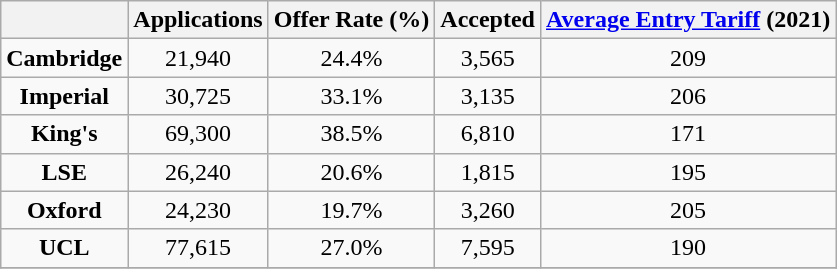<table class="wikitable sortable" style="text-align:center;">
<tr>
<th></th>
<th>Applications</th>
<th>Offer Rate (%)</th>
<th>Accepted</th>
<th><a href='#'>Average Entry Tariff</a> (2021)</th>
</tr>
<tr>
<td><strong>Cambridge</strong></td>
<td>21,940</td>
<td>24.4%</td>
<td>3,565</td>
<td>209</td>
</tr>
<tr>
<td><strong>Imperial</strong></td>
<td>30,725</td>
<td>33.1%</td>
<td>3,135</td>
<td>206</td>
</tr>
<tr>
<td><strong>King's</strong></td>
<td>69,300</td>
<td>38.5%</td>
<td>6,810</td>
<td>171</td>
</tr>
<tr>
<td><strong>LSE</strong></td>
<td>26,240</td>
<td>20.6%</td>
<td>1,815</td>
<td>195</td>
</tr>
<tr>
<td><strong>Oxford</strong></td>
<td>24,230</td>
<td>19.7%</td>
<td>3,260</td>
<td>205</td>
</tr>
<tr>
<td><strong>UCL</strong></td>
<td>77,615</td>
<td>27.0%</td>
<td>7,595</td>
<td>190</td>
</tr>
<tr>
</tr>
</table>
